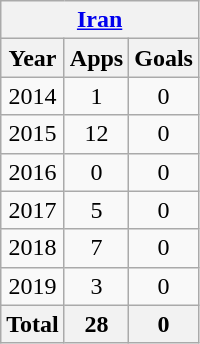<table class="wikitable" style="text-align:center">
<tr>
<th colspan="3"><a href='#'>Iran</a></th>
</tr>
<tr>
<th>Year</th>
<th>Apps</th>
<th>Goals</th>
</tr>
<tr>
<td>2014</td>
<td>1</td>
<td>0</td>
</tr>
<tr>
<td>2015</td>
<td>12</td>
<td>0</td>
</tr>
<tr>
<td>2016</td>
<td>0</td>
<td>0</td>
</tr>
<tr>
<td>2017</td>
<td>5</td>
<td>0</td>
</tr>
<tr>
<td>2018</td>
<td>7</td>
<td>0</td>
</tr>
<tr>
<td>2019</td>
<td>3</td>
<td>0</td>
</tr>
<tr>
<th>Total</th>
<th>28</th>
<th>0</th>
</tr>
</table>
